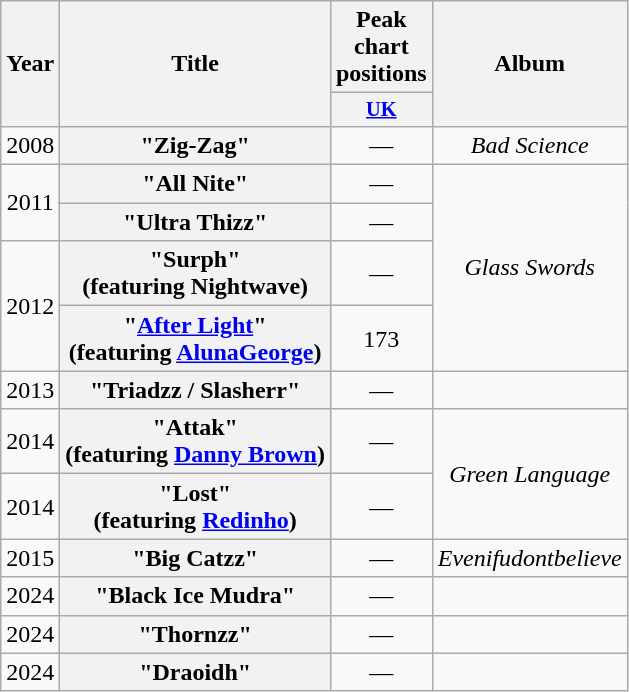<table class="wikitable plainrowheaders" style="text-align:center;">
<tr>
<th scope="col" rowspan="2">Year</th>
<th scope="col" rowspan="2">Title</th>
<th scope="col">Peak chart positions</th>
<th scope="col" rowspan="2">Album</th>
</tr>
<tr>
<th scope="col" style="width:3em;font-size:85%;"><a href='#'>UK</a><br></th>
</tr>
<tr>
<td>2008</td>
<th scope="row">"Zig-Zag"</th>
<td>—</td>
<td><em>Bad Science</em></td>
</tr>
<tr>
<td rowspan="2">2011</td>
<th scope="row">"All Nite"</th>
<td>—</td>
<td rowspan="4"><em>Glass Swords</em></td>
</tr>
<tr>
<th scope="row">"Ultra Thizz"</th>
<td>—</td>
</tr>
<tr>
<td rowspan="2">2012</td>
<th scope="row">"Surph"<br><span>(featuring Nightwave)</span></th>
<td>—</td>
</tr>
<tr>
<th scope="row">"<a href='#'>After Light</a>"<br><span>(featuring <a href='#'>AlunaGeorge</a>)</span></th>
<td>173</td>
</tr>
<tr>
<td>2013</td>
<th scope="row">"Triadzz / Slasherr"</th>
<td>—</td>
<td></td>
</tr>
<tr>
<td>2014</td>
<th scope="row">"Attak"<br><span>(featuring <a href='#'>Danny Brown</a>)</span></th>
<td>—</td>
<td rowspan="2"><em>Green Language</em></td>
</tr>
<tr>
<td>2014</td>
<th scope="row">"Lost"<br><span>(featuring <a href='#'>Redinho</a>)</span></th>
<td>—</td>
</tr>
<tr>
<td>2015</td>
<th scope="row">"Big Catzz"</th>
<td>—</td>
<td><em>Evenifudontbelieve</em></td>
</tr>
<tr>
<td>2024</td>
<th scope="row">"Black Ice Mudra"</th>
<td>—</td>
<td></td>
</tr>
<tr>
<td>2024</td>
<th scope="row">"Thornzz"</th>
<td>—</td>
<td></td>
</tr>
<tr>
<td>2024</td>
<th scope="row">"Draoidh"</th>
<td>—</td>
<td></td>
</tr>
</table>
